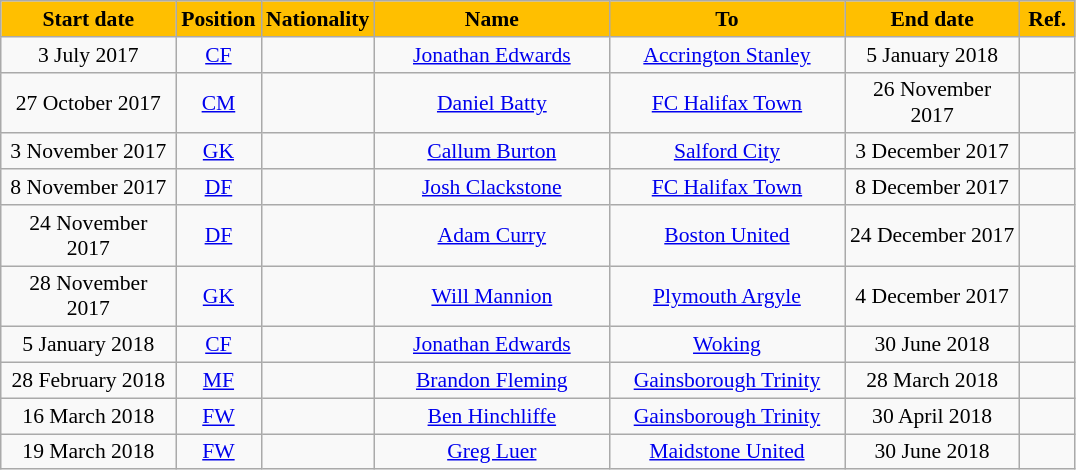<table class="wikitable"  style="text-align:center; font-size:90%; ">
<tr>
<th style="background:#ffbf00; color:#000; width:110px;">Start date</th>
<th style="background:#ffbf00; color:#000; width:50px;">Position</th>
<th style="background:#ffbf00; color:#000; width:50px;">Nationality</th>
<th style="background:#ffbf00; color:#000; width:150px;">Name</th>
<th style="background:#ffbf00; color:#000; width:150px;">To</th>
<th style="background:#ffbf00; color:#000; width:110px;">End date</th>
<th style="background:#ffbf00; color:#000; width:30px;">Ref.</th>
</tr>
<tr>
<td>3 July 2017</td>
<td><a href='#'>CF</a></td>
<td></td>
<td><a href='#'>Jonathan Edwards</a></td>
<td><a href='#'>Accrington Stanley</a></td>
<td>5 January 2018</td>
<td></td>
</tr>
<tr>
<td>27 October 2017</td>
<td><a href='#'>CM</a></td>
<td></td>
<td><a href='#'>Daniel Batty</a></td>
<td><a href='#'>FC Halifax Town</a></td>
<td>26 November 2017</td>
<td></td>
</tr>
<tr>
<td>3 November 2017</td>
<td><a href='#'>GK</a></td>
<td></td>
<td><a href='#'>Callum Burton</a></td>
<td><a href='#'>Salford City</a></td>
<td>3 December 2017</td>
<td></td>
</tr>
<tr>
<td>8 November 2017</td>
<td><a href='#'>DF</a></td>
<td></td>
<td><a href='#'>Josh Clackstone</a></td>
<td><a href='#'>FC Halifax Town</a></td>
<td>8 December 2017</td>
<td></td>
</tr>
<tr>
<td>24 November 2017</td>
<td><a href='#'>DF</a></td>
<td></td>
<td><a href='#'>Adam Curry</a></td>
<td><a href='#'>Boston United</a></td>
<td>24 December 2017</td>
<td></td>
</tr>
<tr>
<td>28 November 2017</td>
<td><a href='#'>GK</a></td>
<td></td>
<td><a href='#'>Will Mannion</a></td>
<td><a href='#'>Plymouth Argyle</a></td>
<td>4 December 2017</td>
<td></td>
</tr>
<tr>
<td>5 January 2018</td>
<td><a href='#'>CF</a></td>
<td></td>
<td><a href='#'>Jonathan Edwards</a></td>
<td><a href='#'>Woking</a></td>
<td>30 June 2018</td>
<td></td>
</tr>
<tr>
<td>28 February 2018</td>
<td><a href='#'>MF</a></td>
<td></td>
<td><a href='#'>Brandon Fleming</a></td>
<td><a href='#'>Gainsborough Trinity</a></td>
<td>28 March 2018</td>
<td></td>
</tr>
<tr>
<td>16 March 2018</td>
<td><a href='#'>FW</a></td>
<td></td>
<td><a href='#'>Ben Hinchliffe</a></td>
<td><a href='#'>Gainsborough Trinity</a></td>
<td>30 April 2018</td>
<td></td>
</tr>
<tr>
<td>19 March 2018</td>
<td><a href='#'>FW</a></td>
<td></td>
<td><a href='#'>Greg Luer</a></td>
<td><a href='#'>Maidstone United</a></td>
<td>30 June 2018</td>
<td></td>
</tr>
</table>
